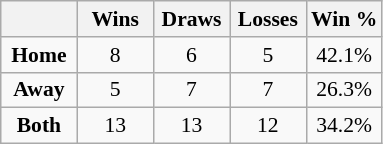<table class="wikitable floatright" style="font-size: 90%; text-align: center;">
<tr>
<th style="width:20%"></th>
<th style="width:20%">Wins</th>
<th style="width:20%">Draws</th>
<th style="width:20%">Losses</th>
<th style="width:20%">Win %</th>
</tr>
<tr>
<td><strong>Home</strong></td>
<td>8</td>
<td>6</td>
<td>5</td>
<td>42.1%</td>
</tr>
<tr>
<td><strong>Away</strong></td>
<td>5</td>
<td>7</td>
<td>7</td>
<td>26.3%</td>
</tr>
<tr>
<td><strong>Both</strong></td>
<td>13</td>
<td>13</td>
<td>12</td>
<td>34.2%</td>
</tr>
</table>
